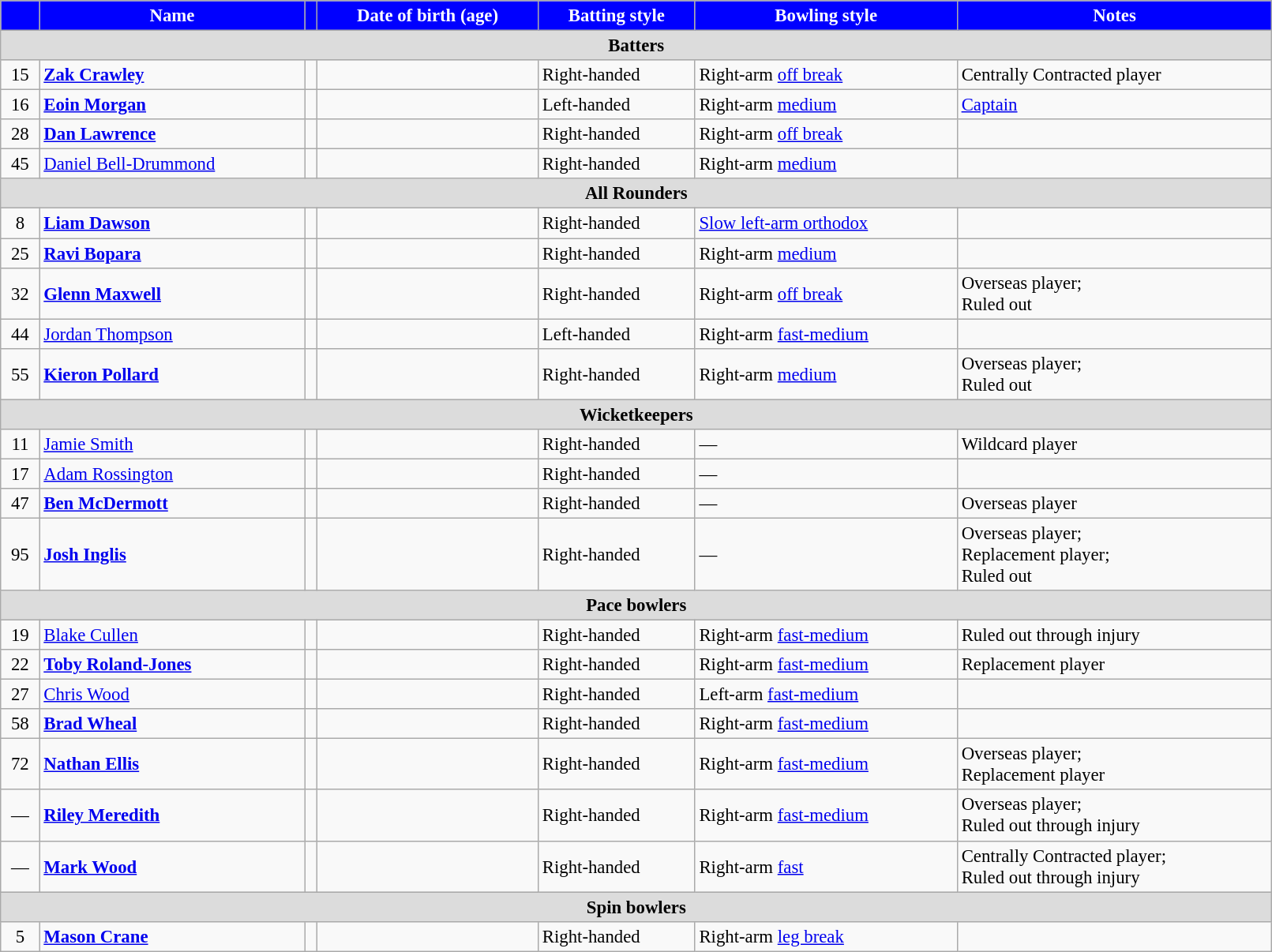<table class="wikitable" style="font-size:95%;" width="85%">
<tr>
<th style="background:blue; color:white"></th>
<th style="background:blue; color:white">Name</th>
<th style="background:blue; color:white"></th>
<th style="background:blue; color:white">Date of birth (age)</th>
<th style="background:blue; color:white">Batting style</th>
<th style="background:blue; color:white">Bowling style</th>
<th style="background:blue; color:white">Notes</th>
</tr>
<tr>
<th colspan="7" style="background: #DCDCDC" align=right>Batters</th>
</tr>
<tr>
<td style="text-align:center">15</td>
<td><strong><a href='#'>Zak Crawley</a></strong></td>
<td style="text-align:center"></td>
<td></td>
<td>Right-handed</td>
<td>Right-arm <a href='#'>off break</a></td>
<td>Centrally Contracted player</td>
</tr>
<tr>
<td style="text-align:center">16</td>
<td><strong><a href='#'>Eoin Morgan</a></strong></td>
<td style="text-align:center"></td>
<td></td>
<td>Left-handed</td>
<td>Right-arm <a href='#'>medium</a></td>
<td><a href='#'>Captain</a></td>
</tr>
<tr>
<td style="text-align:center">28</td>
<td><strong><a href='#'>Dan Lawrence</a></strong></td>
<td style="text-align:center"></td>
<td></td>
<td>Right-handed</td>
<td>Right-arm <a href='#'>off break</a></td>
<td></td>
</tr>
<tr>
<td style="text-align:center">45</td>
<td><a href='#'>Daniel Bell-Drummond</a></td>
<td style="text-align:center"></td>
<td></td>
<td>Right-handed</td>
<td>Right-arm <a href='#'>medium</a></td>
<td></td>
</tr>
<tr>
<th colspan="7" style="background: #DCDCDC" align=right>All Rounders</th>
</tr>
<tr>
<td style="text-align:center">8</td>
<td><strong><a href='#'>Liam Dawson</a></strong></td>
<td style="text-align:center"></td>
<td></td>
<td>Right-handed</td>
<td><a href='#'>Slow left-arm orthodox</a></td>
<td></td>
</tr>
<tr>
<td style="text-align:center">25</td>
<td><strong><a href='#'>Ravi Bopara</a></strong></td>
<td style="text-align:center"></td>
<td></td>
<td>Right-handed</td>
<td>Right-arm <a href='#'>medium</a></td>
<td></td>
</tr>
<tr>
<td style="text-align:center">32</td>
<td><strong><a href='#'>Glenn Maxwell</a></strong></td>
<td style="text-align:center"></td>
<td></td>
<td>Right-handed</td>
<td>Right-arm <a href='#'>off break</a></td>
<td>Overseas player; <br> Ruled out</td>
</tr>
<tr>
<td style="text-align:center">44</td>
<td><a href='#'>Jordan Thompson</a></td>
<td style="text-align:center"></td>
<td></td>
<td>Left-handed</td>
<td>Right-arm <a href='#'>fast-medium</a></td>
<td></td>
</tr>
<tr>
<td style="text-align:center">55</td>
<td><strong><a href='#'>Kieron Pollard</a></strong></td>
<td style="text-align:center"></td>
<td></td>
<td>Right-handed</td>
<td>Right-arm <a href='#'>medium</a></td>
<td>Overseas player; <br> Ruled out</td>
</tr>
<tr>
<th colspan="7" style="background: #DCDCDC" align=right>Wicketkeepers</th>
</tr>
<tr>
<td style="text-align:center">11</td>
<td><a href='#'>Jamie Smith</a></td>
<td style="text-align:center"></td>
<td></td>
<td>Right-handed</td>
<td>—</td>
<td>Wildcard player</td>
</tr>
<tr>
<td style="text-align:center">17</td>
<td><a href='#'>Adam Rossington</a></td>
<td style="text-align:center"></td>
<td></td>
<td>Right-handed</td>
<td>—</td>
<td></td>
</tr>
<tr>
<td style="text-align:center">47</td>
<td><strong><a href='#'>Ben McDermott</a></strong></td>
<td style="text-align:center"></td>
<td></td>
<td>Right-handed</td>
<td>—</td>
<td>Overseas player</td>
</tr>
<tr>
<td style="text-align:center">95</td>
<td><strong><a href='#'>Josh Inglis</a></strong></td>
<td style="text-align:center"></td>
<td></td>
<td>Right-handed</td>
<td>—</td>
<td>Overseas player; <br> Replacement player; <br> Ruled out</td>
</tr>
<tr>
<th colspan="7" style="background: #DCDCDC" align=right>Pace bowlers</th>
</tr>
<tr>
<td style="text-align:center">19</td>
<td><a href='#'>Blake Cullen</a></td>
<td style="text-align:center"></td>
<td></td>
<td>Right-handed</td>
<td>Right-arm <a href='#'>fast-medium</a></td>
<td>Ruled out through injury</td>
</tr>
<tr>
<td style="text-align:center">22</td>
<td><strong><a href='#'>Toby Roland-Jones</a></strong></td>
<td style="text-align:center"></td>
<td></td>
<td>Right-handed</td>
<td>Right-arm <a href='#'>fast-medium</a></td>
<td>Replacement player</td>
</tr>
<tr>
<td style="text-align:center">27</td>
<td><a href='#'>Chris Wood</a></td>
<td style="text-align:center"></td>
<td></td>
<td>Right-handed</td>
<td>Left-arm <a href='#'>fast-medium</a></td>
<td></td>
</tr>
<tr>
<td style="text-align:center">58</td>
<td><strong><a href='#'>Brad Wheal</a></strong></td>
<td style="text-align:center"></td>
<td></td>
<td>Right-handed</td>
<td>Right-arm <a href='#'>fast-medium</a></td>
<td></td>
</tr>
<tr>
<td style="text-align:center">72</td>
<td><strong><a href='#'>Nathan Ellis</a></strong></td>
<td style="text-align:center"></td>
<td></td>
<td>Right-handed</td>
<td>Right-arm <a href='#'>fast-medium</a></td>
<td>Overseas player; <br> Replacement player</td>
</tr>
<tr>
<td style="text-align:center">—</td>
<td><strong><a href='#'>Riley Meredith</a></strong></td>
<td style="text-align:center"></td>
<td></td>
<td>Right-handed</td>
<td>Right-arm <a href='#'>fast-medium</a></td>
<td>Overseas player; <br> Ruled out through injury</td>
</tr>
<tr>
<td style="text-align:center">—</td>
<td><strong><a href='#'>Mark Wood</a></strong></td>
<td style="text-align:center"></td>
<td></td>
<td>Right-handed</td>
<td>Right-arm <a href='#'>fast</a></td>
<td>Centrally Contracted player; <br> Ruled out through injury</td>
</tr>
<tr>
<th colspan="7" style="background: #DCDCDC" align=right>Spin bowlers</th>
</tr>
<tr>
<td style="text-align:center">5</td>
<td><strong><a href='#'>Mason Crane</a></strong></td>
<td style="text-align:center"></td>
<td></td>
<td>Right-handed</td>
<td>Right-arm <a href='#'>leg break</a></td>
<td></td>
</tr>
</table>
